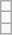<table class="wikitable">
<tr>
<td></td>
</tr>
<tr>
<td></td>
</tr>
<tr>
<td></td>
</tr>
</table>
